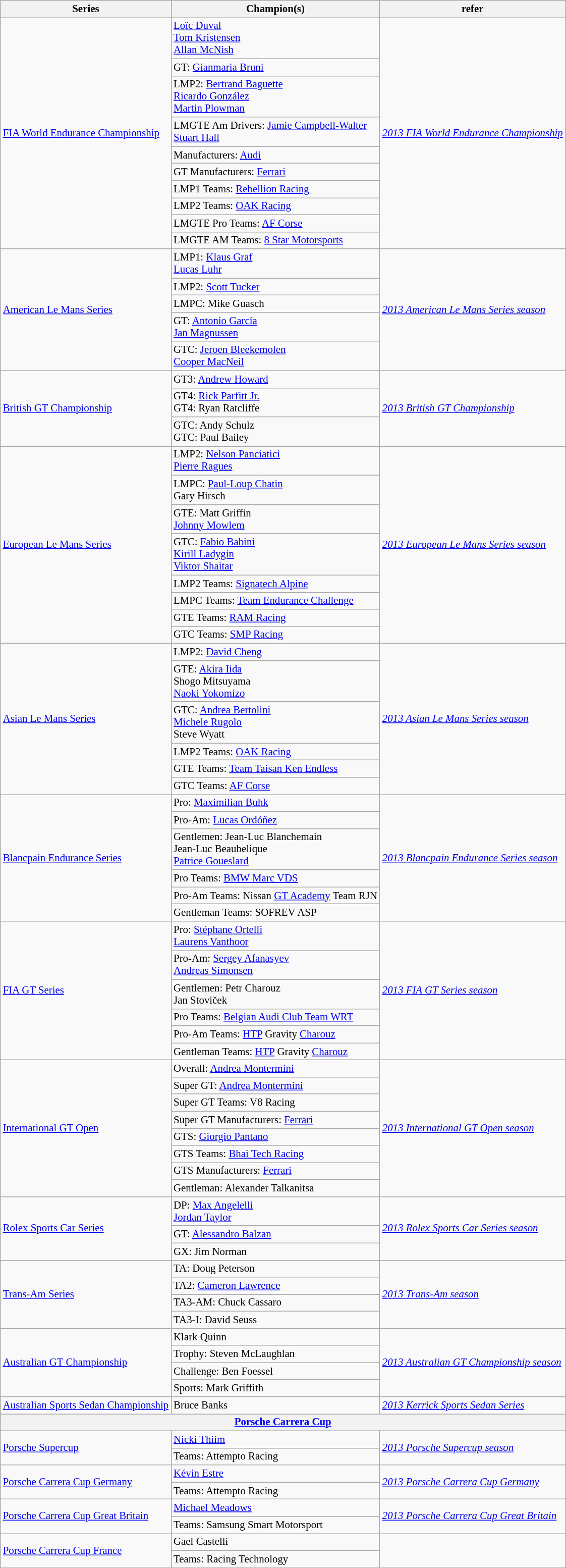<table class="wikitable" style="font-size: 87%;">
<tr>
<th>Series</th>
<th>Champion(s)</th>
<th>refer</th>
</tr>
<tr>
<td rowspan=10><a href='#'>FIA World Endurance Championship</a></td>
<td> <a href='#'>Loïc Duval</a><br> <a href='#'>Tom Kristensen</a><br> <a href='#'>Allan McNish</a></td>
<td rowspan=10><em><a href='#'>2013 FIA World Endurance Championship</a></em></td>
</tr>
<tr>
<td>GT:  <a href='#'>Gianmaria Bruni</a></td>
</tr>
<tr>
<td>LMP2:  <a href='#'>Bertrand Baguette</a><br> <a href='#'>Ricardo González</a><br> <a href='#'>Martin Plowman</a></td>
</tr>
<tr>
<td>LMGTE Am Drivers:  <a href='#'>Jamie Campbell-Walter</a><br> <a href='#'>Stuart Hall</a></td>
</tr>
<tr>
<td>Manufacturers:  <a href='#'>Audi</a></td>
</tr>
<tr>
<td>GT Manufacturers:  <a href='#'>Ferrari</a></td>
</tr>
<tr>
<td>LMP1 Teams:  <a href='#'>Rebellion Racing</a></td>
</tr>
<tr>
<td>LMP2 Teams:  <a href='#'>OAK Racing</a></td>
</tr>
<tr>
<td>LMGTE Pro Teams:  <a href='#'>AF Corse</a></td>
</tr>
<tr>
<td>LMGTE AM Teams:  <a href='#'>8 Star Motorsports</a></td>
</tr>
<tr>
<td rowspan=5><a href='#'>American Le Mans Series</a></td>
<td>LMP1:  <a href='#'>Klaus Graf</a><br> <a href='#'>Lucas Luhr</a></td>
<td rowspan=5><em><a href='#'>2013 American Le Mans Series season</a></em></td>
</tr>
<tr>
<td>LMP2:  <a href='#'>Scott Tucker</a></td>
</tr>
<tr>
<td>LMPC:  Mike Guasch</td>
</tr>
<tr>
<td>GT:  <a href='#'>Antonio García</a><br> <a href='#'>Jan Magnussen</a></td>
</tr>
<tr>
<td>GTC:  <a href='#'>Jeroen Bleekemolen</a><br> <a href='#'>Cooper MacNeil</a></td>
</tr>
<tr>
<td rowspan=3><a href='#'>British GT Championship</a></td>
<td>GT3:  <a href='#'>Andrew Howard</a></td>
<td rowspan=3><em><a href='#'>2013 British GT Championship</a></em></td>
</tr>
<tr>
<td>GT4:  <a href='#'>Rick Parfitt Jr.</a><br>GT4:  Ryan Ratcliffe</td>
</tr>
<tr>
<td>GTC:  Andy Schulz<br>GTC:  Paul Bailey</td>
</tr>
<tr>
<td rowspan=8><a href='#'>European Le Mans Series</a></td>
<td>LMP2:  <a href='#'>Nelson Panciatici</a><br> <a href='#'>Pierre Ragues</a></td>
<td rowspan=8><em><a href='#'>2013 European Le Mans Series season</a></em></td>
</tr>
<tr>
<td>LMPC:  <a href='#'>Paul-Loup Chatin</a><br> Gary Hirsch</td>
</tr>
<tr>
<td>GTE:  Matt Griffin<br> <a href='#'>Johnny Mowlem</a></td>
</tr>
<tr>
<td>GTC:  <a href='#'>Fabio Babini</a><br> <a href='#'>Kirill Ladygin</a><br> <a href='#'>Viktor Shaitar</a></td>
</tr>
<tr>
<td>LMP2 Teams:  <a href='#'>Signatech Alpine</a></td>
</tr>
<tr>
<td>LMPC Teams:  <a href='#'>Team Endurance Challenge</a></td>
</tr>
<tr>
<td>GTE Teams:  <a href='#'>RAM Racing</a></td>
</tr>
<tr>
<td>GTC Teams:  <a href='#'>SMP Racing</a></td>
</tr>
<tr>
<td rowspan=6><a href='#'>Asian Le Mans Series</a></td>
<td>LMP2:  <a href='#'>David Cheng</a></td>
<td rowspan=6><em><a href='#'>2013 Asian Le Mans Series season</a></em></td>
</tr>
<tr>
<td>GTE:  <a href='#'>Akira Iida</a><br> Shogo Mitsuyama<br> <a href='#'>Naoki Yokomizo</a></td>
</tr>
<tr>
<td>GTC:  <a href='#'>Andrea Bertolini</a><br> <a href='#'>Michele Rugolo</a><br> Steve Wyatt</td>
</tr>
<tr>
<td>LMP2 Teams:  <a href='#'>OAK Racing</a></td>
</tr>
<tr>
<td>GTE Teams:  <a href='#'>Team Taisan Ken Endless</a></td>
</tr>
<tr>
<td>GTC Teams:  <a href='#'>AF Corse</a></td>
</tr>
<tr>
<td rowspan=6><a href='#'>Blancpain Endurance Series</a></td>
<td>Pro:  <a href='#'>Maximilian Buhk</a></td>
<td rowspan=6><em><a href='#'>2013 Blancpain Endurance Series season</a></em></td>
</tr>
<tr>
<td>Pro-Am:  <a href='#'>Lucas Ordóñez</a></td>
</tr>
<tr>
<td>Gentlemen:  Jean-Luc Blanchemain<br> Jean-Luc Beaubelique<br> <a href='#'>Patrice Goueslard</a></td>
</tr>
<tr>
<td>Pro Teams:  <a href='#'>BMW Marc VDS</a></td>
</tr>
<tr>
<td>Pro-Am Teams:  Nissan <a href='#'>GT Academy</a> Team RJN</td>
</tr>
<tr>
<td>Gentleman Teams:  SOFREV ASP</td>
</tr>
<tr>
<td rowspan=6><a href='#'>FIA GT Series</a></td>
<td>Pro:  <a href='#'>Stéphane Ortelli</a><br> <a href='#'>Laurens Vanthoor</a></td>
<td rowspan=6><em><a href='#'>2013 FIA GT Series season</a></em></td>
</tr>
<tr>
<td>Pro-Am:  <a href='#'>Sergey Afanasyev</a><br> <a href='#'>Andreas Simonsen</a></td>
</tr>
<tr>
<td>Gentlemen:  Petr Charouz<br> Jan Stoviček</td>
</tr>
<tr>
<td>Pro Teams:  <a href='#'>Belgian Audi Club Team WRT</a></td>
</tr>
<tr>
<td>Pro-Am Teams:  <a href='#'>HTP</a> Gravity <a href='#'>Charouz</a></td>
</tr>
<tr>
<td>Gentleman Teams:  <a href='#'>HTP</a> Gravity <a href='#'>Charouz</a></td>
</tr>
<tr>
<td rowspan=8><a href='#'>International GT Open</a></td>
<td>Overall:  <a href='#'>Andrea Montermini</a></td>
<td rowspan=8><em><a href='#'>2013 International GT Open season</a></em></td>
</tr>
<tr>
<td>Super GT:  <a href='#'>Andrea Montermini</a></td>
</tr>
<tr>
<td>Super GT Teams:  V8 Racing</td>
</tr>
<tr>
<td>Super GT Manufacturers:  <a href='#'>Ferrari</a></td>
</tr>
<tr>
<td>GTS:  <a href='#'>Giorgio Pantano</a></td>
</tr>
<tr>
<td>GTS Teams:  <a href='#'>Bhai Tech Racing</a></td>
</tr>
<tr>
<td>GTS Manufacturers:  <a href='#'>Ferrari</a></td>
</tr>
<tr>
<td>Gentleman:  Alexander Talkanitsa</td>
</tr>
<tr>
<td rowspan=3><a href='#'>Rolex Sports Car Series</a></td>
<td>DP:  <a href='#'>Max Angelelli</a><br> <a href='#'>Jordan Taylor</a></td>
<td rowspan=3><em><a href='#'>2013 Rolex Sports Car Series season</a></em></td>
</tr>
<tr>
<td>GT:  <a href='#'>Alessandro Balzan</a></td>
</tr>
<tr>
<td>GX:  Jim Norman</td>
</tr>
<tr>
<td rowspan=4><a href='#'>Trans-Am Series</a></td>
<td>TA:  Doug Peterson</td>
<td rowspan=4><em><a href='#'>2013 Trans-Am season</a></em></td>
</tr>
<tr>
<td>TA2:  <a href='#'>Cameron Lawrence</a></td>
</tr>
<tr>
<td>TA3-AM:  Chuck Cassaro</td>
</tr>
<tr>
<td>TA3-I:  David Seuss</td>
</tr>
<tr>
<td rowspan=4><a href='#'>Australian GT Championship</a></td>
<td> Klark Quinn</td>
<td rowspan=4><em><a href='#'>2013 Australian GT Championship season</a></em></td>
</tr>
<tr>
<td>Trophy:  Steven McLaughlan</td>
</tr>
<tr>
<td>Challenge:  Ben Foessel</td>
</tr>
<tr>
<td>Sports:  Mark Griffith</td>
</tr>
<tr>
<td><a href='#'>Australian Sports Sedan Championship</a></td>
<td> Bruce Banks</td>
<td><em><a href='#'>2013 Kerrick Sports Sedan Series</a></em></td>
</tr>
<tr>
<th colspan=3><a href='#'>Porsche Carrera Cup</a></th>
</tr>
<tr>
<td rowspan=2><a href='#'>Porsche Supercup</a></td>
<td> <a href='#'>Nicki Thiim</a></td>
<td rowspan=2><em><a href='#'>2013 Porsche Supercup season</a></em></td>
</tr>
<tr>
<td>Teams:  Attempto Racing</td>
</tr>
<tr>
<td rowspan=2><a href='#'>Porsche Carrera Cup Germany</a></td>
<td> <a href='#'>Kévin Estre</a></td>
<td rowspan=2><em><a href='#'>2013 Porsche Carrera Cup Germany</a></em></td>
</tr>
<tr>
<td>Teams:  Attempto Racing</td>
</tr>
<tr>
<td rowspan=2><a href='#'>Porsche Carrera Cup Great Britain</a></td>
<td> <a href='#'>Michael Meadows</a></td>
<td rowspan=2><em><a href='#'>2013 Porsche Carrera Cup Great Britain</a></em></td>
</tr>
<tr>
<td>Teams:  Samsung Smart Motorsport</td>
</tr>
<tr>
<td rowspan=2><a href='#'>Porsche Carrera Cup France</a></td>
<td> Gael Castelli</td>
<td rowspan=2></td>
</tr>
<tr>
<td>Teams:  Racing Technology</td>
</tr>
</table>
